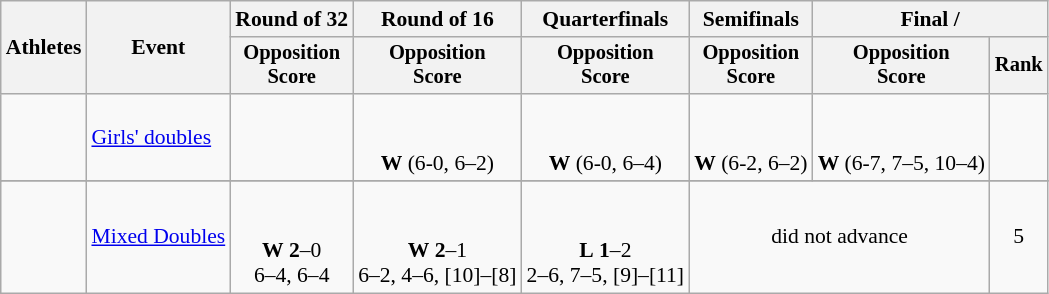<table class=wikitable style="font-size:90%">
<tr>
<th rowspan=2>Athletes</th>
<th rowspan=2>Event</th>
<th>Round of 32</th>
<th>Round of 16</th>
<th>Quarterfinals</th>
<th>Semifinals</th>
<th colspan=2>Final / </th>
</tr>
<tr style="font-size:95%">
<th>Opposition<br>Score</th>
<th>Opposition<br>Score</th>
<th>Opposition<br>Score</th>
<th>Opposition<br>Score</th>
<th>Opposition<br>Score</th>
<th>Rank</th>
</tr>
<tr align=center>
<td align=left><br></td>
<td align=left><a href='#'>Girls' doubles</a></td>
<td></td>
<td><br> <br> <strong>W</strong> (6-0, 6–2)</td>
<td><br> <br> <strong>W</strong> (6-0, 6–4)</td>
<td><br> <br> <strong>W</strong> (6-2, 6–2)</td>
<td><br><br> <strong>W</strong> (6-7, 7–5, 10–4)</td>
<td></td>
</tr>
<tr align=center>
</tr>
<tr align=center>
<td align=left><br></td>
<td align=left><a href='#'>Mixed Doubles</a></td>
<td><br><br><strong>W</strong> <strong>2</strong>–0 <br> 6–4, 6–4</td>
<td><br><br><strong>W</strong> <strong>2</strong>–1 <br> 6–2, 4–6, [10]–[8]</td>
<td><br><br><strong>L</strong> <strong>1</strong>–2 <br> 2–6, 7–5, [9]–[11]</td>
<td colspan=2>did not advance</td>
<td>5</td>
</tr>
</table>
